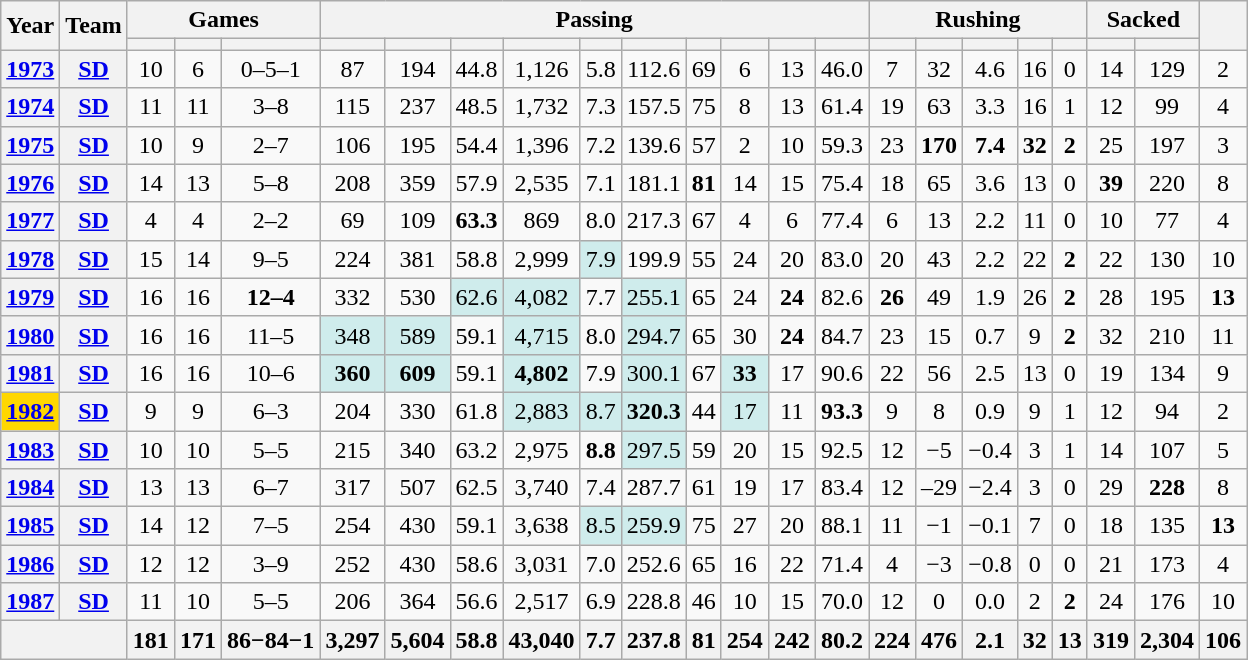<table class="wikitable" style="text-align:center;">
<tr>
<th rowspan="2">Year</th>
<th rowspan="2">Team</th>
<th colspan="3">Games</th>
<th colspan="10">Passing</th>
<th colspan="5">Rushing</th>
<th colspan="2">Sacked</th>
<th rowspan="2"></th>
</tr>
<tr>
<th></th>
<th></th>
<th></th>
<th></th>
<th></th>
<th></th>
<th></th>
<th></th>
<th></th>
<th></th>
<th></th>
<th></th>
<th></th>
<th></th>
<th></th>
<th></th>
<th></th>
<th></th>
<th></th>
<th></th>
</tr>
<tr>
<th><a href='#'>1973</a></th>
<th><a href='#'>SD</a></th>
<td>10</td>
<td>6</td>
<td>0–5–1</td>
<td>87</td>
<td>194</td>
<td>44.8</td>
<td>1,126</td>
<td>5.8</td>
<td>112.6</td>
<td>69</td>
<td>6</td>
<td>13</td>
<td>46.0</td>
<td>7</td>
<td>32</td>
<td>4.6</td>
<td>16</td>
<td>0</td>
<td>14</td>
<td>129</td>
<td>2</td>
</tr>
<tr>
<th><a href='#'>1974</a></th>
<th><a href='#'>SD</a></th>
<td>11</td>
<td>11</td>
<td>3–8</td>
<td>115</td>
<td>237</td>
<td>48.5</td>
<td>1,732</td>
<td>7.3</td>
<td>157.5</td>
<td>75</td>
<td>8</td>
<td>13</td>
<td>61.4</td>
<td>19</td>
<td>63</td>
<td>3.3</td>
<td>16</td>
<td>1</td>
<td>12</td>
<td>99</td>
<td>4</td>
</tr>
<tr>
<th><a href='#'>1975</a></th>
<th><a href='#'>SD</a></th>
<td>10</td>
<td>9</td>
<td>2–7</td>
<td>106</td>
<td>195</td>
<td>54.4</td>
<td>1,396</td>
<td>7.2</td>
<td>139.6</td>
<td>57</td>
<td>2</td>
<td>10</td>
<td>59.3</td>
<td>23</td>
<td><strong>170</strong></td>
<td><strong>7.4</strong></td>
<td><strong>32</strong></td>
<td><strong>2</strong></td>
<td>25</td>
<td>197</td>
<td>3</td>
</tr>
<tr>
<th><a href='#'>1976</a></th>
<th><a href='#'>SD</a></th>
<td>14</td>
<td>13</td>
<td>5–8</td>
<td>208</td>
<td>359</td>
<td>57.9</td>
<td>2,535</td>
<td>7.1</td>
<td>181.1</td>
<td><strong>81</strong></td>
<td>14</td>
<td>15</td>
<td>75.4</td>
<td>18</td>
<td>65</td>
<td>3.6</td>
<td>13</td>
<td>0</td>
<td><strong>39</strong></td>
<td>220</td>
<td>8</td>
</tr>
<tr>
<th><a href='#'>1977</a></th>
<th><a href='#'>SD</a></th>
<td>4</td>
<td>4</td>
<td>2–2</td>
<td>69</td>
<td>109</td>
<td><strong>63.3</strong></td>
<td>869</td>
<td>8.0</td>
<td>217.3</td>
<td>67</td>
<td>4</td>
<td>6</td>
<td>77.4</td>
<td>6</td>
<td>13</td>
<td>2.2</td>
<td>11</td>
<td>0</td>
<td>10</td>
<td>77</td>
<td>4</td>
</tr>
<tr>
<th><a href='#'>1978</a></th>
<th><a href='#'>SD</a></th>
<td>15</td>
<td>14</td>
<td>9–5</td>
<td>224</td>
<td>381</td>
<td>58.8</td>
<td>2,999</td>
<td style="background:#cfecec;">7.9</td>
<td>199.9</td>
<td>55</td>
<td>24</td>
<td>20</td>
<td>83.0</td>
<td>20</td>
<td>43</td>
<td>2.2</td>
<td>22</td>
<td><strong>2</strong></td>
<td>22</td>
<td>130</td>
<td>10</td>
</tr>
<tr>
<th><a href='#'>1979</a></th>
<th><a href='#'>SD</a></th>
<td>16</td>
<td>16</td>
<td><strong>12–4</strong></td>
<td>332</td>
<td>530</td>
<td style="background:#cfecec;">62.6</td>
<td style="background:#cfecec;">4,082</td>
<td>7.7</td>
<td style="background:#cfecec;">255.1</td>
<td>65</td>
<td>24</td>
<td><strong>24</strong></td>
<td>82.6</td>
<td><strong>26</strong></td>
<td>49</td>
<td>1.9</td>
<td>26</td>
<td><strong>2</strong></td>
<td>28</td>
<td>195</td>
<td><strong>13</strong></td>
</tr>
<tr>
<th><a href='#'>1980</a></th>
<th><a href='#'>SD</a></th>
<td>16</td>
<td>16</td>
<td>11–5</td>
<td style="background:#cfecec;">348</td>
<td style="background:#cfecec;">589</td>
<td>59.1</td>
<td style="background:#cfecec;">4,715</td>
<td>8.0</td>
<td style="background:#cfecec;">294.7</td>
<td>65</td>
<td>30</td>
<td><strong>24</strong></td>
<td>84.7</td>
<td>23</td>
<td>15</td>
<td>0.7</td>
<td>9</td>
<td><strong>2</strong></td>
<td>32</td>
<td>210</td>
<td>11</td>
</tr>
<tr>
<th><a href='#'>1981</a></th>
<th><a href='#'>SD</a></th>
<td>16</td>
<td>16</td>
<td>10–6</td>
<td style="background:#cfecec;"><strong>360</strong></td>
<td style="background:#cfecec;"><strong>609</strong></td>
<td>59.1</td>
<td style="background:#cfecec;"><strong>4,802</strong></td>
<td>7.9</td>
<td style="background:#cfecec;">300.1</td>
<td>67</td>
<td style="background:#cfecec;"><strong>33</strong></td>
<td>17</td>
<td>90.6</td>
<td>22</td>
<td>56</td>
<td>2.5</td>
<td>13</td>
<td>0</td>
<td>19</td>
<td>134</td>
<td>9</td>
</tr>
<tr>
<th style="background:#ffd700;"><a href='#'>1982</a></th>
<th><a href='#'>SD</a></th>
<td>9</td>
<td>9</td>
<td>6–3</td>
<td>204</td>
<td>330</td>
<td>61.8</td>
<td style="background:#cfecec;">2,883</td>
<td style="background:#cfecec;">8.7</td>
<td style="background:#cfecec;"><strong>320.3</strong></td>
<td>44</td>
<td style="background:#cfecec;">17</td>
<td>11</td>
<td><strong>93.3</strong></td>
<td>9</td>
<td>8</td>
<td>0.9</td>
<td>9</td>
<td>1</td>
<td>12</td>
<td>94</td>
<td>2</td>
</tr>
<tr>
<th><a href='#'>1983</a></th>
<th><a href='#'>SD</a></th>
<td>10</td>
<td>10</td>
<td>5–5</td>
<td>215</td>
<td>340</td>
<td>63.2</td>
<td>2,975</td>
<td><strong>8.8</strong></td>
<td style="background:#cfecec;">297.5</td>
<td>59</td>
<td>20</td>
<td>15</td>
<td>92.5</td>
<td>12</td>
<td>−5</td>
<td>−0.4</td>
<td>3</td>
<td>1</td>
<td>14</td>
<td>107</td>
<td>5</td>
</tr>
<tr>
<th><a href='#'>1984</a></th>
<th><a href='#'>SD</a></th>
<td>13</td>
<td>13</td>
<td>6–7</td>
<td>317</td>
<td>507</td>
<td>62.5</td>
<td>3,740</td>
<td>7.4</td>
<td>287.7</td>
<td>61</td>
<td>19</td>
<td>17</td>
<td>83.4</td>
<td>12</td>
<td>–29</td>
<td>−2.4</td>
<td>3</td>
<td>0</td>
<td>29</td>
<td><strong>228</strong></td>
<td>8</td>
</tr>
<tr>
<th><a href='#'>1985</a></th>
<th><a href='#'>SD</a></th>
<td>14</td>
<td>12</td>
<td>7–5</td>
<td>254</td>
<td>430</td>
<td>59.1</td>
<td>3,638</td>
<td style="background:#cfecec;">8.5</td>
<td style="background:#cfecec;">259.9</td>
<td>75</td>
<td>27</td>
<td>20</td>
<td>88.1</td>
<td>11</td>
<td>−1</td>
<td>−0.1</td>
<td>7</td>
<td>0</td>
<td>18</td>
<td>135</td>
<td><strong>13</strong></td>
</tr>
<tr>
<th><a href='#'>1986</a></th>
<th><a href='#'>SD</a></th>
<td>12</td>
<td>12</td>
<td>3–9</td>
<td>252</td>
<td>430</td>
<td>58.6</td>
<td>3,031</td>
<td>7.0</td>
<td>252.6</td>
<td>65</td>
<td>16</td>
<td>22</td>
<td>71.4</td>
<td>4</td>
<td>−3</td>
<td>−0.8</td>
<td>0</td>
<td>0</td>
<td>21</td>
<td>173</td>
<td>4</td>
</tr>
<tr>
<th><a href='#'>1987</a></th>
<th><a href='#'>SD</a></th>
<td>11</td>
<td>10</td>
<td>5–5</td>
<td>206</td>
<td>364</td>
<td>56.6</td>
<td>2,517</td>
<td>6.9</td>
<td>228.8</td>
<td>46</td>
<td>10</td>
<td>15</td>
<td>70.0</td>
<td>12</td>
<td>0</td>
<td>0.0</td>
<td>2</td>
<td><strong>2</strong></td>
<td>24</td>
<td>176</td>
<td>10</td>
</tr>
<tr>
<th colspan="2"></th>
<th>181</th>
<th>171</th>
<th>86−84−1</th>
<th>3,297</th>
<th>5,604</th>
<th>58.8</th>
<th>43,040</th>
<th>7.7</th>
<th>237.8</th>
<th>81</th>
<th>254</th>
<th>242</th>
<th>80.2</th>
<th>224</th>
<th>476</th>
<th>2.1</th>
<th>32</th>
<th>13</th>
<th>319</th>
<th>2,304</th>
<th>106</th>
</tr>
</table>
